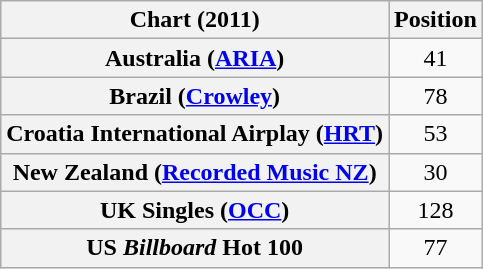<table class="wikitable sortable plainrowheaders" style="text-align:center">
<tr>
<th scope="col">Chart (2011)</th>
<th scope="col">Position</th>
</tr>
<tr>
<th scope="row">Australia (<a href='#'>ARIA</a>)</th>
<td>41</td>
</tr>
<tr>
<th scope="row">Brazil (<a href='#'>Crowley</a>)</th>
<td>78</td>
</tr>
<tr>
<th scope="row">Croatia International Airplay (<a href='#'>HRT</a>)</th>
<td style="text-align:center;">53</td>
</tr>
<tr>
<th scope="row">New Zealand (<a href='#'>Recorded Music NZ</a>)</th>
<td>30</td>
</tr>
<tr>
<th scope="row">UK Singles (<a href='#'>OCC</a>)</th>
<td>128</td>
</tr>
<tr>
<th scope="row">US <em>Billboard</em> Hot 100</th>
<td>77</td>
</tr>
</table>
